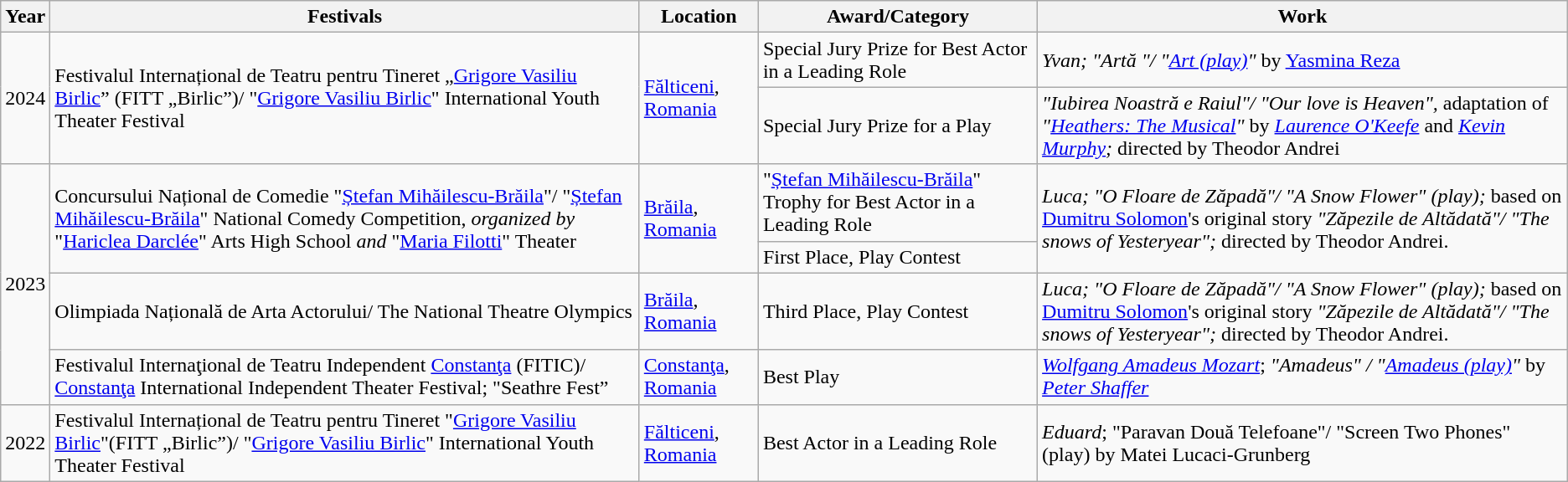<table class="wikitable">
<tr>
<th>Year</th>
<th>Festivals</th>
<th>Location</th>
<th>Award/Category</th>
<th>Work</th>
</tr>
<tr>
<td rowspan="2">2024</td>
<td rowspan="2">Festivalul Internațional de Teatru pentru Tineret „<a href='#'>Grigore Vasiliu Birlic</a>” (FITT „Birlic”)/ "<a href='#'>Grigore Vasiliu Birlic</a>" International Youth Theater Festival</td>
<td rowspan="2"><a href='#'>Fălticeni</a>, <a href='#'>Romania</a></td>
<td>Special Jury Prize for Best Actor in a Leading Role</td>
<td><em>Yvan; "Artă "/ "<a href='#'>Art (play)</a>"</em> by <a href='#'>Yasmina Reza</a></td>
</tr>
<tr>
<td>Special Jury Prize for a Play</td>
<td><em>"Iubirea Noastră e Raiul"/ "Our love is Heaven",</em> adaptation of <em>"<a href='#'>Heathers: The Musical</a>"</em> by <em><a href='#'>Laurence O'Keefe</a></em> and <em><a href='#'>Kevin Murphy</a>;</em> directed by Theodor Andrei</td>
</tr>
<tr>
<td rowspan="4">2023</td>
<td rowspan="2">Concursului Național de Comedie "<a href='#'>Ștefan Mihăilescu-Brăila</a>"/ "<a href='#'>Ștefan Mihăilescu-Brăila</a>" National Comedy Competition, <em>organized by</em> "<a href='#'>Hariclea Darclée</a>" Arts High School <em>and</em> "<a href='#'>Maria Filotti</a>" Theater</td>
<td rowspan="2"><a href='#'>Brăila</a>, <a href='#'>Romania</a></td>
<td>"<a href='#'>Ștefan Mihăilescu-Brăila</a>" Trophy for Best Actor in a Leading Role</td>
<td rowspan="2"><em>Luca; "O Floare de Zăpadă"/ "A Snow Flower" (play);</em> based on <a href='#'>Dumitru Solomon</a>'s original story <em>"Zăpezile de Altădată"/ "The snows of Yesteryear";</em> directed by Theodor Andrei.</td>
</tr>
<tr>
<td>First Place, Play Contest</td>
</tr>
<tr>
<td>Olimpiada Națională de Arta Actorului/ The National Theatre Olympics</td>
<td><a href='#'>Brăila</a>, <a href='#'>Romania</a></td>
<td>Third Place, Play Contest</td>
<td><em>Luca; "O Floare de Zăpadă"/ "A Snow Flower" (play);</em> based on <a href='#'>Dumitru Solomon</a>'s original story <em>"Zăpezile de Altădată"/ "The snows of Yesteryear";</em> directed by Theodor Andrei.</td>
</tr>
<tr>
<td>Festivalul Internaţional de Teatru Independent <a href='#'>Constanţa</a> (FITIC)/ <a href='#'>Constanţa</a> International Independent Theater Festival; "Seathre Fest”</td>
<td><a href='#'>Constanţa</a>, <a href='#'>Romania</a></td>
<td>Best Play</td>
<td><em><a href='#'>Wolfgang Amadeus Mozart</a></em>; <em>"Amadeus" / "<a href='#'>Amadeus (play)</a>"</em> by <em><a href='#'>Peter Shaffer</a></em></td>
</tr>
<tr>
<td>2022</td>
<td>Festivalul Internațional de Teatru pentru Tineret "<a href='#'>Grigore Vasiliu Birlic</a>"(FITT „Birlic”)/ "<a href='#'>Grigore Vasiliu Birlic</a>" International Youth Theater Festival</td>
<td><a href='#'>Fălticeni</a>, <a href='#'>Romania</a></td>
<td>Best Actor in a Leading Role</td>
<td><em>Eduard</em>; "Paravan Două Telefoane"/ "Screen Two Phones" (play) by Matei Lucaci-Grunberg</td>
</tr>
</table>
